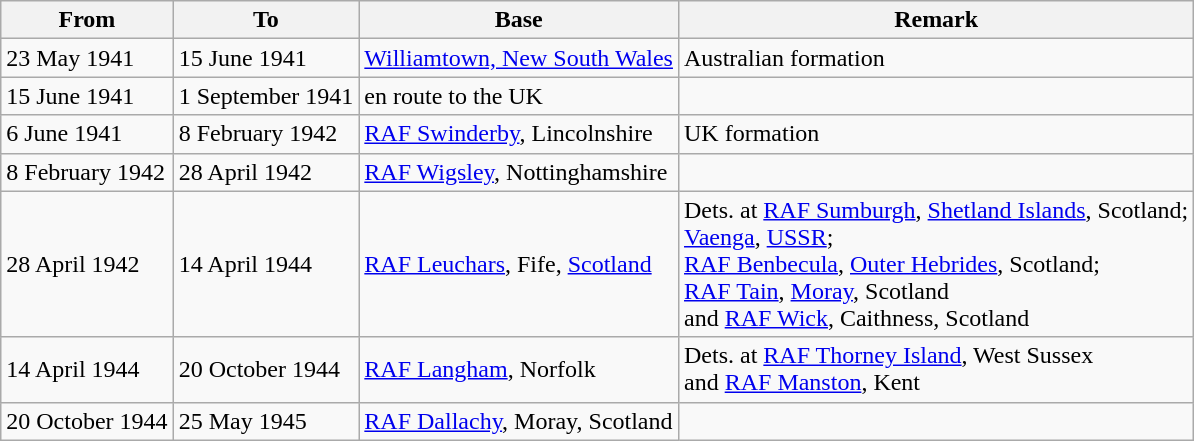<table class="wikitable">
<tr>
<th>From</th>
<th>To</th>
<th>Base</th>
<th>Remark</th>
</tr>
<tr>
<td>23 May 1941</td>
<td>15 June 1941</td>
<td><a href='#'>Williamtown, New South Wales</a></td>
<td>Australian formation</td>
</tr>
<tr>
<td>15 June 1941</td>
<td>1 September 1941</td>
<td>en route to the UK</td>
</tr>
<tr>
<td>6 June 1941</td>
<td>8 February 1942</td>
<td><a href='#'>RAF Swinderby</a>, Lincolnshire</td>
<td>UK formation</td>
</tr>
<tr>
<td>8 February 1942</td>
<td>28 April 1942</td>
<td><a href='#'>RAF Wigsley</a>, Nottinghamshire</td>
<td></td>
</tr>
<tr>
<td>28 April 1942</td>
<td>14 April 1944</td>
<td><a href='#'>RAF Leuchars</a>, Fife, <a href='#'>Scotland</a></td>
<td>Dets. at <a href='#'>RAF Sumburgh</a>, <a href='#'>Shetland Islands</a>, Scotland;<br><a href='#'>Vaenga</a>, <a href='#'>USSR</a>;<br><a href='#'>RAF Benbecula</a>, <a href='#'>Outer Hebrides</a>, Scotland;<br><a href='#'>RAF Tain</a>, <a href='#'>Moray</a>, Scotland<br>and <a href='#'>RAF Wick</a>, Caithness, Scotland</td>
</tr>
<tr>
<td>14 April 1944</td>
<td>20 October 1944</td>
<td><a href='#'>RAF Langham</a>, Norfolk</td>
<td>Dets. at <a href='#'>RAF Thorney Island</a>, West Sussex<br>and <a href='#'>RAF Manston</a>, Kent</td>
</tr>
<tr>
<td>20 October 1944</td>
<td>25 May 1945</td>
<td><a href='#'>RAF Dallachy</a>, Moray, Scotland</td>
<td></td>
</tr>
</table>
